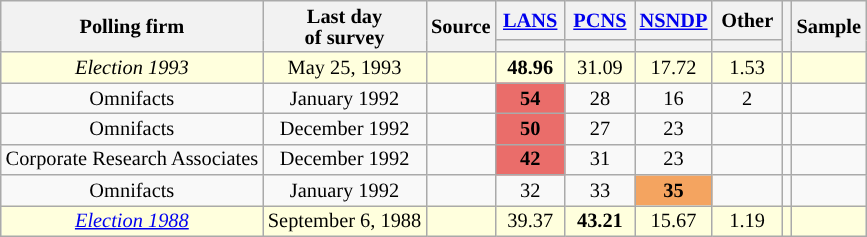<table class="wikitable sortable" style="text-align:center;font-size:85%;line-height:14px;" align="center">
<tr>
<th rowspan="2">Polling firm</th>
<th rowspan="2">Last day <br>of survey</th>
<th rowspan="2">Source</th>
<th class="unsortable" style="width:40px;"><a href='#'>LANS</a></th>
<th class="unsortable" style="width:40px;"><a href='#'>PCNS</a></th>
<th class="unsortable" style="width:40px;"><a href='#'>NSNDP</a></th>
<th class="unsortable" style="width:40px;">Other</th>
<th rowspan="2"></th>
<th rowspan="2">Sample</th>
</tr>
<tr style="line-height:5px;">
<th style="background:"></th>
<th style="background:"></th>
<th style="background:"></th>
<th style="background:"></th>
</tr>
<tr>
<td style="background:#ffd;"><em>Election 1993</em></td>
<td style="background:#ffd;">May 25, 1993</td>
<td style="background:#ffd;"></td>
<td style="background:#ffd;"><strong>48.96</strong></td>
<td style="background:#ffd;">31.09</td>
<td style="background:#ffd;">17.72</td>
<td style="background:#ffd;">1.53</td>
<td style="background:#ffd;"></td>
<td style="background:#ffd;"></td>
</tr>
<tr>
<td>Omnifacts</td>
<td>January 1992</td>
<td></td>
<td style="background:#EA6D6A"><strong>54</strong></td>
<td>28</td>
<td>16</td>
<td>2</td>
<td></td>
<td></td>
</tr>
<tr>
<td>Omnifacts</td>
<td>December 1992</td>
<td></td>
<td style="background:#EA6D6A"><strong>50</strong></td>
<td>27</td>
<td>23</td>
<td></td>
<td></td>
<td></td>
</tr>
<tr>
<td>Corporate Research Associates</td>
<td>December 1992</td>
<td></td>
<td style="background:#EA6D6A"><strong>42</strong></td>
<td>31</td>
<td>23</td>
<td></td>
<td></td>
<td></td>
</tr>
<tr>
<td>Omnifacts</td>
<td>January 1992</td>
<td></td>
<td>32</td>
<td>33</td>
<td style="background:#F4A460"><strong>35</strong></td>
<td></td>
<td></td>
<td></td>
</tr>
<tr>
<td style="background:#ffd;"><em><a href='#'>Election 1988</a></em></td>
<td style="background:#ffd;">September 6, 1988</td>
<td style="background:#ffd;"></td>
<td style="background:#ffd;">39.37</td>
<td style="background:#ffd;"><strong>43.21</strong></td>
<td style="background:#ffd;">15.67</td>
<td style="background:#ffd;">1.19</td>
<td style="background:#ffd;"></td>
<td style="background:#ffd;"></td>
</tr>
</table>
